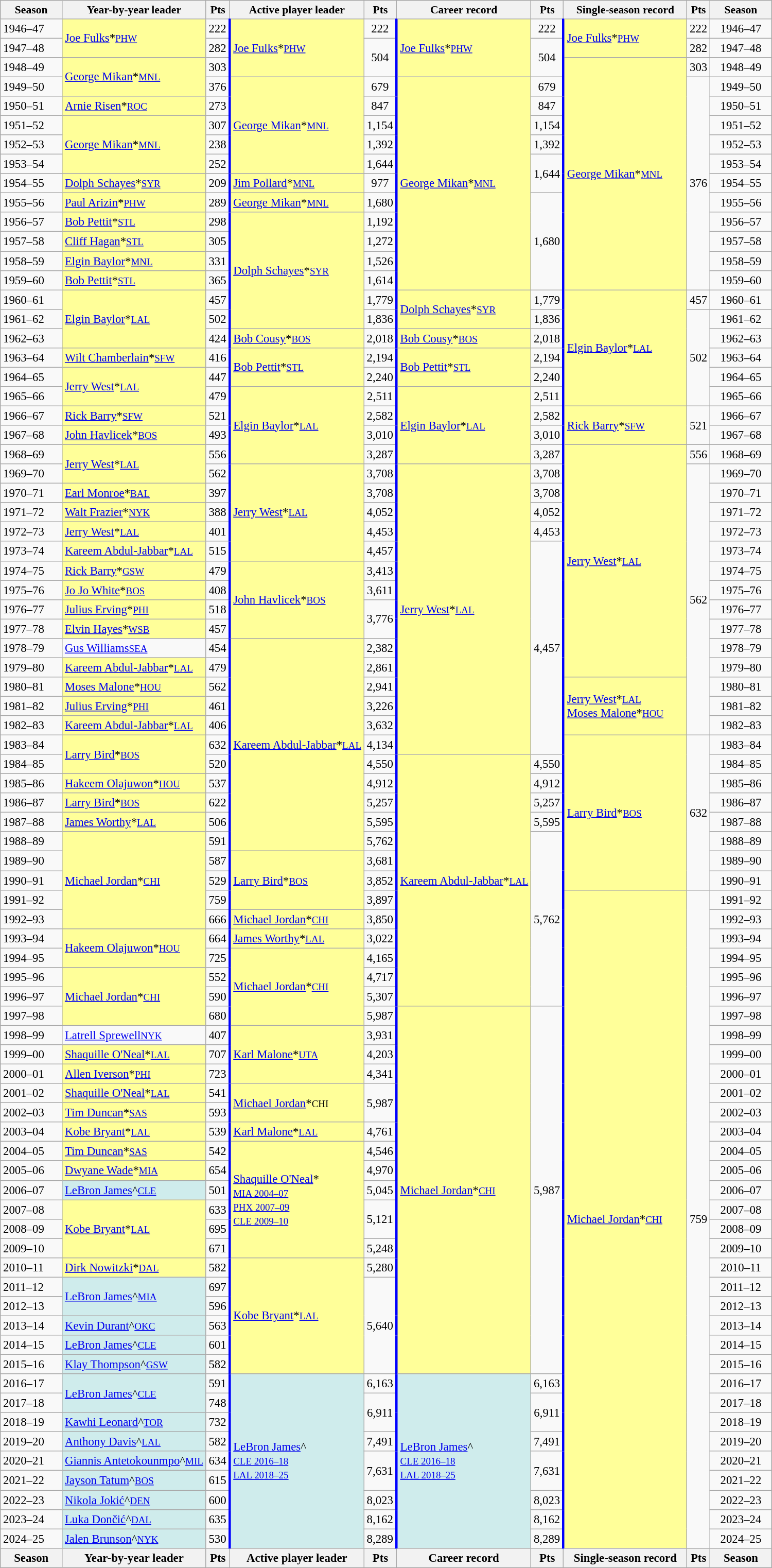<table class="wikitable" style="font-size: 95%;">
<tr style="font-size:95%;">
<th width=8%>Season</th>
<th>Year-by-year leader</th>
<th>Pts</th>
<th>Active player leader</th>
<th>Pts</th>
<th>Career record</th>
<th>Pts</th>
<th width=16%>Single-season record</th>
<th>Pts</th>
<th width=8%>Season</th>
</tr>
<tr>
<td>1946–47</td>
<td rowspan=2 bgcolor="#FFFF99"><a href='#'>Joe Fulks</a>*<small><a href='#'>PHW</a></small></td>
<td align=center style="border-right: solid blue">222</td>
<td rowspan=3 bgcolor="#FFFF99"><a href='#'>Joe Fulks</a>*<small><a href='#'>PHW</a></small></td>
<td align=center style="border-right: solid blue">222</td>
<td rowspan=3 bgcolor="#FFFF99"><a href='#'>Joe Fulks</a>*<small><a href='#'>PHW</a></small></td>
<td align=center style="border-right: solid blue">222</td>
<td rowspan=2 bgcolor="#FFFF99"><a href='#'>Joe Fulks</a>*<small><a href='#'>PHW</a></small></td>
<td align=center>222</td>
<td align=center>1946–47</td>
</tr>
<tr>
<td>1947–48</td>
<td align=center style="border-right: solid blue">282</td>
<td rowspan=2 align=center  style="border-right: solid blue">504</td>
<td rowspan=2 align=center  style="border-right: solid blue">504</td>
<td align=center>282</td>
<td align=center>1947–48</td>
</tr>
<tr>
<td>1948–49</td>
<td rowspan=2 bgcolor="#FFFF99"><a href='#'>George Mikan</a>*<small><a href='#'>MNL</a></small></td>
<td align=center style="border-right: solid blue">303</td>
<td rowspan=12 bgcolor="#FFFF99"><a href='#'>George Mikan</a>*<small><a href='#'>MNL</a></small></td>
<td align=center>303</td>
<td align=center>1948–49</td>
</tr>
<tr>
<td>1949–50</td>
<td align=center style="border-right: solid blue">376</td>
<td rowspan=5 bgcolor="#FFFF99"><a href='#'>George Mikan</a>*<small><a href='#'>MNL</a></small></td>
<td align=center style="border-right: solid blue">679</td>
<td rowspan=11 bgcolor="#FFFF99"><a href='#'>George Mikan</a>*<small><a href='#'>MNL</a></small></td>
<td align=center style="border-right: solid blue">679</td>
<td rowspan=11 align=center>376</td>
<td align=center>1949–50</td>
</tr>
<tr>
<td>1950–51</td>
<td bgcolor="#FFFF99"><a href='#'>Arnie Risen</a>*<small><a href='#'>ROC</a></small></td>
<td align=center style="border-right: solid blue">273</td>
<td align=center  style="border-right: solid blue">847</td>
<td align=center  style="border-right: solid blue">847</td>
<td align=center>1950–51</td>
</tr>
<tr>
<td>1951–52</td>
<td rowspan=3 bgcolor="#FFFF99"><a href='#'>George Mikan</a>*<small><a href='#'>MNL</a></small></td>
<td align=center style="border-right: solid blue">307</td>
<td align=center  style="border-right: solid blue">1,154</td>
<td align=center  style="border-right: solid blue">1,154</td>
<td align=center>1951–52</td>
</tr>
<tr>
<td>1952–53</td>
<td align=center style="border-right: solid blue">238</td>
<td align=center  style="border-right: solid blue">1,392</td>
<td align=center  style="border-right: solid blue">1,392</td>
<td align=center>1952–53</td>
</tr>
<tr>
<td>1953–54</td>
<td align=center style="border-right: solid blue">252</td>
<td align=center  style="border-right: solid blue">1,644</td>
<td rowspan=2 align=center  style="border-right: solid blue">1,644</td>
<td align=center>1953–54</td>
</tr>
<tr>
<td>1954–55</td>
<td bgcolor="#FFFF99"><a href='#'>Dolph Schayes</a>*<small><a href='#'>SYR</a></small></td>
<td align=center style="border-right: solid blue">209</td>
<td bgcolor="#FFFF99"><a href='#'>Jim Pollard</a>*<small><a href='#'>MNL</a></small></td>
<td align=center  style="border-right: solid blue">977</td>
<td align=center>1954–55</td>
</tr>
<tr>
<td>1955–56</td>
<td bgcolor="#FFFF99"><a href='#'>Paul Arizin</a>*<small><a href='#'>PHW</a></small></td>
<td align=center style="border-right: solid blue">289</td>
<td bgcolor="#FFFF99"><a href='#'>George Mikan</a>*<small><a href='#'>MNL</a></small></td>
<td align=center  style="border-right: solid blue">1,680</td>
<td rowspan=5 align=center  style="border-right: solid blue">1,680</td>
<td align=center>1955–56</td>
</tr>
<tr>
<td>1956–57</td>
<td bgcolor="#FFFF99"><a href='#'>Bob Pettit</a>*<small><a href='#'>STL</a></small></td>
<td align=center style="border-right: solid blue">298</td>
<td rowspan=6 bgcolor="#FFFF99"><a href='#'>Dolph Schayes</a>*<small><a href='#'>SYR</a></small></td>
<td align=center  style="border-right: solid blue">1,192</td>
<td align=center>1956–57</td>
</tr>
<tr>
<td>1957–58</td>
<td bgcolor="#FFFF99"><a href='#'>Cliff Hagan</a>*<small><a href='#'>STL</a></small></td>
<td align=center style="border-right: solid blue">305</td>
<td align=center style="border-right: solid blue">1,272</td>
<td align=center>1957–58</td>
</tr>
<tr>
<td>1958–59</td>
<td bgcolor="#FFFF99"><a href='#'>Elgin Baylor</a>*<small><a href='#'>MNL</a></small></td>
<td align=center style="border-right: solid blue">331</td>
<td align=center style="border-right: solid blue">1,526</td>
<td align=center>1958–59</td>
</tr>
<tr>
<td>1959–60</td>
<td bgcolor="#FFFF99"><a href='#'>Bob Pettit</a>*<small><a href='#'>STL</a></small></td>
<td align=center style="border-right: solid blue">365</td>
<td align=center style="border-right: solid blue">1,614</td>
<td align=center>1959–60</td>
</tr>
<tr>
<td>1960–61</td>
<td rowspan=3 bgcolor="#FFFF99"><a href='#'>Elgin Baylor</a>*<small><a href='#'>LAL</a></small></td>
<td align=center style="border-right: solid blue">457</td>
<td align=center style="border-right: solid blue">1,779</td>
<td rowspan=2 bgcolor="#FFFF99"><a href='#'>Dolph Schayes</a>*<small><a href='#'>SYR</a></small></td>
<td align=center style="border-right: solid blue">1,779</td>
<td rowspan=6 bgcolor="#FFFF99"><a href='#'>Elgin Baylor</a>*<small><a href='#'>LAL</a></small></td>
<td align=center>457</td>
<td align=center>1960–61</td>
</tr>
<tr>
<td>1961–62</td>
<td align=center style="border-right: solid blue">502</td>
<td align=center style="border-right: solid blue">1,836</td>
<td align=center style="border-right: solid blue">1,836</td>
<td rowspan=5 align=center>502</td>
<td align=center>1961–62</td>
</tr>
<tr>
<td>1962–63</td>
<td align=center style="border-right: solid blue">424</td>
<td bgcolor="#FFFF99"><a href='#'>Bob Cousy</a>*<small><a href='#'>BOS</a></small></td>
<td align=center style="border-right: solid blue">2,018</td>
<td bgcolor="#FFFF99"><a href='#'>Bob Cousy</a>*<small><a href='#'>BOS</a></small></td>
<td align=center style="border-right: solid blue">2,018</td>
<td align=center>1962–63</td>
</tr>
<tr>
<td>1963–64</td>
<td bgcolor="#FFFF99"><a href='#'>Wilt Chamberlain</a>*<small><a href='#'>SFW</a></small></td>
<td align=center style="border-right: solid blue">416</td>
<td rowspan=2 bgcolor="#FFFF99"><a href='#'>Bob Pettit</a>*<small><a href='#'>STL</a></small></td>
<td align=center style="border-right: solid blue">2,194</td>
<td rowspan=2 bgcolor="#FFFF99"><a href='#'>Bob Pettit</a>*<small><a href='#'>STL</a></small></td>
<td align=center style="border-right: solid blue">2,194</td>
<td align=center>1963–64</td>
</tr>
<tr>
<td>1964–65</td>
<td rowspan=2 bgcolor="#FFFF99"><a href='#'>Jerry West</a>*<small><a href='#'>LAL</a></small></td>
<td align=center style="border-right: solid blue">447</td>
<td align=center style="border-right: solid blue">2,240</td>
<td align=center style="border-right: solid blue">2,240</td>
<td align=center>1964–65</td>
</tr>
<tr>
<td>1965–66</td>
<td align=center style="border-right: solid blue">479</td>
<td rowspan=4 bgcolor="#FFFF99"><a href='#'>Elgin Baylor</a>*<small><a href='#'>LAL</a></small></td>
<td align=center style="border-right: solid blue">2,511</td>
<td rowspan=4 bgcolor="#FFFF99"><a href='#'>Elgin Baylor</a>*<small><a href='#'>LAL</a></small></td>
<td align=center style="border-right: solid blue">2,511</td>
<td align=center>1965–66</td>
</tr>
<tr>
<td>1966–67</td>
<td bgcolor="#FFFF99"><a href='#'>Rick Barry</a>*<small><a href='#'>SFW</a></small></td>
<td align=center style="border-right: solid blue">521</td>
<td align=center style="border-right: solid blue">2,582</td>
<td align=center style="border-right: solid blue">2,582</td>
<td rowspan=2 bgcolor="#FFFF99"><a href='#'>Rick Barry</a>*<small><a href='#'>SFW</a></small></td>
<td rowspan=2 align=center>521</td>
<td align=center>1966–67</td>
</tr>
<tr>
<td>1967–68</td>
<td bgcolor="#FFFF99"><a href='#'>John Havlicek</a>*<small><a href='#'>BOS</a></small></td>
<td align=center style="border-right: solid blue">493</td>
<td align=center style="border-right: solid blue">3,010</td>
<td align=center style="border-right: solid blue">3,010</td>
<td align=center>1967–68</td>
</tr>
<tr>
<td>1968–69</td>
<td rowspan=2 bgcolor="#FFFF99"><a href='#'>Jerry West</a>*<small><a href='#'>LAL</a></small></td>
<td align=center style="border-right: solid blue">556</td>
<td align=center style="border-right: solid blue">3,287</td>
<td align=center style="border-right: solid blue">3,287</td>
<td rowspan=12 bgcolor="#FFFF99"><a href='#'>Jerry West</a>*<small><a href='#'>LAL</a></small></td>
<td align=center>556</td>
<td align=center>1968–69</td>
</tr>
<tr>
<td>1969–70</td>
<td align=center style="border-right: solid blue">562</td>
<td rowspan=5 bgcolor="#FFFF99"><a href='#'>Jerry West</a>*<small><a href='#'>LAL</a></small></td>
<td align=center style="border-right: solid blue">3,708</td>
<td rowspan=15 bgcolor="#FFFF99"><a href='#'>Jerry West</a>*<small><a href='#'>LAL</a></small></td>
<td align=center style="border-right: solid blue">3,708</td>
<td rowspan=14 align=center>562</td>
<td align=center>1969–70</td>
</tr>
<tr>
<td>1970–71</td>
<td bgcolor="#FFFF99"><a href='#'>Earl Monroe</a>*<small><a href='#'>BAL</a></small></td>
<td align=center style="border-right: solid blue">397</td>
<td align=center style="border-right: solid blue">3,708</td>
<td align=center style="border-right: solid blue">3,708</td>
<td align=center>1970–71</td>
</tr>
<tr>
<td>1971–72</td>
<td bgcolor="#FFFF99"><a href='#'>Walt Frazier</a>*<small><a href='#'>NYK</a></small></td>
<td align=center style="border-right: solid blue">388</td>
<td align=center style="border-right: solid blue">4,052</td>
<td align=center style="border-right: solid blue">4,052</td>
<td align=center>1971–72</td>
</tr>
<tr>
<td>1972–73</td>
<td bgcolor="#FFFF99"><a href='#'>Jerry West</a>*<small><a href='#'>LAL</a></small></td>
<td align=center style="border-right: solid blue">401</td>
<td align=center style="border-right: solid blue">4,453</td>
<td align=center style="border-right: solid blue">4,453</td>
<td align=center>1972–73</td>
</tr>
<tr>
<td>1973–74</td>
<td bgcolor="#FFFF99"><a href='#'>Kareem Abdul-Jabbar</a>*<small><a href='#'>LAL</a></small></td>
<td align=center style="border-right: solid blue">515</td>
<td align=center style="border-right: solid blue">4,457</td>
<td rowspan=11 align=center style="border-right: solid blue">4,457</td>
<td align=center>1973–74</td>
</tr>
<tr>
<td>1974–75</td>
<td bgcolor="#FFFF99"><a href='#'>Rick Barry</a>*<small><a href='#'>GSW</a></small></td>
<td align=center style="border-right: solid blue">479</td>
<td rowspan=4 bgcolor="#FFFF99"><a href='#'>John Havlicek</a>*<small><a href='#'>BOS</a></small></td>
<td align=center style="border-right: solid blue">3,413</td>
<td align=center>1974–75</td>
</tr>
<tr>
<td>1975–76</td>
<td bgcolor="#FFFF99"><a href='#'>Jo Jo White</a>*<small><a href='#'>BOS</a></small></td>
<td align=center style="border-right: solid blue">408</td>
<td align=center style="border-right: solid blue">3,611</td>
<td align=center>1975–76</td>
</tr>
<tr>
<td>1976–77</td>
<td bgcolor="#FFFF99"><a href='#'>Julius Erving</a>*<small><a href='#'>PHI</a></small></td>
<td align=center style="border-right: solid blue">518</td>
<td rowspan=2 align=center style="border-right: solid blue">3,776</td>
<td align=center>1976–77</td>
</tr>
<tr>
<td>1977–78</td>
<td bgcolor="#FFFF99"><a href='#'>Elvin Hayes</a>*<small><a href='#'>WSB</a></small></td>
<td align=center style="border-right: solid blue">457</td>
<td align=center>1977–78</td>
</tr>
<tr>
<td>1978–79</td>
<td><a href='#'>Gus Williams</a><small><a href='#'>SEA</a></small></td>
<td align=center style="border-right: solid blue">454</td>
<td rowspan=11 bgcolor="#FFFF99"><a href='#'>Kareem Abdul-Jabbar</a>*<small><a href='#'>LAL</a></small></td>
<td align=center style="border-right: solid blue">2,382</td>
<td align=center>1978–79</td>
</tr>
<tr>
<td>1979–80</td>
<td bgcolor="#FFFF99"><a href='#'>Kareem Abdul-Jabbar</a>*<small><a href='#'>LAL</a></small></td>
<td align=center style="border-right: solid blue">479</td>
<td align=center style="border-right: solid blue">2,861</td>
<td align=center>1979–80</td>
</tr>
<tr>
<td>1980–81</td>
<td bgcolor="#FFFF99"><a href='#'>Moses Malone</a>*<small><a href='#'>HOU</a></small></td>
<td align=center style="border-right: solid blue">562</td>
<td align=center style="border-right: solid blue">2,941</td>
<td rowspan=3 bgcolor="#FFFF99"><a href='#'>Jerry West</a>*<small><a href='#'>LAL</a></small><br><a href='#'>Moses Malone</a>*<small><a href='#'>HOU</a></small></td>
<td align=center>1980–81</td>
</tr>
<tr>
<td>1981–82</td>
<td bgcolor="#FFFF99"><a href='#'>Julius Erving</a>*<small><a href='#'>PHI</a></small></td>
<td align=center style="border-right: solid blue">461</td>
<td align=center style="border-right: solid blue">3,226</td>
<td align=center>1981–82</td>
</tr>
<tr>
<td>1982–83</td>
<td bgcolor="#FFFF99"><a href='#'>Kareem Abdul-Jabbar</a>*<small><a href='#'>LAL</a></small></td>
<td align=center style="border-right: solid blue">406</td>
<td align=center style="border-right: solid blue">3,632</td>
<td align=center>1982–83</td>
</tr>
<tr>
<td>1983–84</td>
<td rowspan=2 bgcolor="#FFFF99"><a href='#'>Larry Bird</a>*<small><a href='#'>BOS</a></small></td>
<td align=center style="border-right: solid blue">632</td>
<td align=center style="border-right: solid blue">4,134</td>
<td rowspan=8 bgcolor="#FFFF99"><a href='#'>Larry Bird</a>*<small><a href='#'>BOS</a></small></td>
<td rowspan=8 align=center>632</td>
<td align=center>1983–84</td>
</tr>
<tr>
<td>1984–85</td>
<td align=center style="border-right: solid blue">520</td>
<td align=center style="border-right: solid blue">4,550</td>
<td rowspan=13 bgcolor="#FFFF99"><a href='#'>Kareem Abdul-Jabbar</a>*<small><a href='#'>LAL</a></small></td>
<td align=center style="border-right: solid blue">4,550</td>
<td align=center>1984–85</td>
</tr>
<tr>
<td>1985–86</td>
<td bgcolor="#FFFF99"><a href='#'>Hakeem Olajuwon</a>*<small><a href='#'>HOU</a></small></td>
<td align=center style="border-right: solid blue">537</td>
<td align=center style="border-right: solid blue">4,912</td>
<td align=center style="border-right: solid blue">4,912</td>
<td align=center>1985–86</td>
</tr>
<tr>
<td>1986–87</td>
<td bgcolor="#FFFF99"><a href='#'>Larry Bird</a>*<small><a href='#'>BOS</a></small></td>
<td align=center style="border-right: solid blue">622</td>
<td align=center style="border-right: solid blue">5,257</td>
<td align=center style="border-right: solid blue">5,257</td>
<td align=center>1986–87</td>
</tr>
<tr>
<td>1987–88</td>
<td bgcolor="#FFFF99"><a href='#'>James Worthy</a>*<small><a href='#'>LAL</a></small></td>
<td align=center style="border-right: solid blue">506</td>
<td align=center style="border-right: solid blue">5,595</td>
<td align=center style="border-right: solid blue">5,595</td>
<td align=center>1987–88</td>
</tr>
<tr>
<td>1988–89</td>
<td rowspan=5 bgcolor="#FFFF99"><a href='#'>Michael Jordan</a>*<small><a href='#'>CHI</a></small></td>
<td align=center style="border-right: solid blue">591</td>
<td align=center style="border-right: solid blue">5,762</td>
<td rowspan=9 align=center style="border-right: solid blue">5,762</td>
<td align=center>1988–89</td>
</tr>
<tr>
<td>1989–90</td>
<td align=center style="border-right: solid blue">587</td>
<td rowspan=3 bgcolor="#FFFF99"><a href='#'>Larry Bird</a>*<small><a href='#'>BOS</a></small></td>
<td align=center style="border-right: solid blue">3,681</td>
<td align=center>1989–90</td>
</tr>
<tr>
<td>1990–91</td>
<td align=center style="border-right: solid blue">529</td>
<td align=center style="border-right: solid blue">3,852</td>
<td align=center>1990–91</td>
</tr>
<tr>
<td>1991–92</td>
<td align=center style="border-right: solid blue">759</td>
<td align=center style="border-right: solid blue">3,897</td>
<td rowspan=34 bgcolor="#FFFF99"><a href='#'>Michael Jordan</a>*<small><a href='#'>CHI</a></small></td>
<td rowspan=34 align=center>759</td>
<td align=center>1991–92</td>
</tr>
<tr>
<td>1992–93</td>
<td align=center style="border-right: solid blue">666</td>
<td bgcolor="#FFFF99"><a href='#'>Michael Jordan</a>*<small><a href='#'>CHI</a></small></td>
<td align=center style="border-right: solid blue">3,850</td>
<td align=center>1992–93</td>
</tr>
<tr>
<td>1993–94</td>
<td rowspan=2 bgcolor="#FFFF99"><a href='#'>Hakeem Olajuwon</a>*<small><a href='#'>HOU</a></small></td>
<td align=center style="border-right: solid blue">664</td>
<td bgcolor="#FFFF99"><a href='#'>James Worthy</a>*<small><a href='#'>LAL</a></small></td>
<td align=center style="border-right: solid blue">3,022</td>
<td align=center>1993–94</td>
</tr>
<tr>
<td>1994–95</td>
<td align=center style="border-right: solid blue">725</td>
<td rowspan=4 bgcolor="#FFFF99"><a href='#'>Michael Jordan</a>*<small><a href='#'>CHI</a></small></td>
<td align=center style="border-right: solid blue">4,165</td>
<td align=center>1994–95</td>
</tr>
<tr>
<td>1995–96</td>
<td rowspan=3 bgcolor="#FFFF99"><a href='#'>Michael Jordan</a>*<small><a href='#'>CHI</a></small></td>
<td align=center style="border-right: solid blue">552</td>
<td align=center style="border-right: solid blue">4,717</td>
<td align=center>1995–96</td>
</tr>
<tr>
<td>1996–97</td>
<td align=center style="border-right: solid blue">590</td>
<td align=center style="border-right: solid blue">5,307</td>
<td align=center>1996–97</td>
</tr>
<tr>
<td>1997–98</td>
<td align=center style="border-right: solid blue">680</td>
<td align=center style="border-right: solid blue">5,987</td>
<td rowspan=19 bgcolor="#FFFF99"><a href='#'>Michael Jordan</a>*<small><a href='#'>CHI</a></small></td>
<td rowspan=19 align=center style="border-right: solid blue">5,987</td>
<td align=center>1997–98</td>
</tr>
<tr>
<td>1998–99</td>
<td><a href='#'>Latrell Sprewell</a><small><a href='#'>NYK</a></small></td>
<td align=center style="border-right: solid blue">407</td>
<td rowspan=3 bgcolor="#FFFF99"><a href='#'>Karl Malone</a>*<small><a href='#'>UTA</a></small></td>
<td align=center style="border-right: solid blue">3,931</td>
<td align=center>1998–99</td>
</tr>
<tr>
<td>1999–00</td>
<td bgcolor="#FFFF99"><a href='#'>Shaquille O'Neal</a>*<small><a href='#'>LAL</a></small></td>
<td align=center style="border-right: solid blue">707</td>
<td align=center style="border-right: solid blue">4,203</td>
<td align=center>1999–00</td>
</tr>
<tr>
<td>2000–01</td>
<td bgcolor="#FFFF99"><a href='#'>Allen Iverson</a>*<small><a href='#'>PHI</a></small></td>
<td align=center style="border-right: solid blue">723</td>
<td align=center style="border-right: solid blue">4,341</td>
<td align=center>2000–01</td>
</tr>
<tr>
<td>2001–02</td>
<td bgcolor="#FFFF99"><a href='#'>Shaquille O'Neal</a>*<small><a href='#'>LAL</a></small></td>
<td align=center style="border-right: solid blue">541</td>
<td rowspan=2 bgcolor="#FFFF99"><a href='#'>Michael Jordan</a>*<small>CHI</small></td>
<td rowspan=2 align=center style="border-right: solid blue">5,987</td>
<td align=center>2001–02</td>
</tr>
<tr>
<td>2002–03</td>
<td bgcolor="#FFFF99"><a href='#'>Tim Duncan</a>*<small><a href='#'>SAS</a></small></td>
<td align=center style="border-right: solid blue">593</td>
<td align=center>2002–03</td>
</tr>
<tr>
<td>2003–04</td>
<td bgcolor="#FFFF99"><a href='#'>Kobe Bryant</a>*<small><a href='#'>LAL</a></small></td>
<td align=center style="border-right: solid blue">539</td>
<td bgcolor="#FFFF99"><a href='#'>Karl Malone</a>*<small><a href='#'>LAL</a></small></td>
<td align=center style="border-right: solid blue">4,761</td>
<td align=center>2003–04</td>
</tr>
<tr>
<td>2004–05</td>
<td bgcolor="#FFFF99"><a href='#'>Tim Duncan</a>*<small><a href='#'>SAS</a></small></td>
<td align=center style="border-right: solid blue">542</td>
<td rowspan=6 bgcolor="#FFFF99"><a href='#'>Shaquille O'Neal</a>*<br><small><a href='#'>MIA 2004–07</a></small><br><small><a href='#'>PHX 2007–09</a></small><br><small><a href='#'>CLE 2009–10</a></small></td>
<td align=center style="border-right: solid blue">4,546</td>
<td align=center>2004–05</td>
</tr>
<tr>
<td>2005–06</td>
<td bgcolor="FFFF99"><a href='#'>Dwyane Wade</a>*<small><a href='#'>MIA</a></small></td>
<td align=center style="border-right: solid blue">654</td>
<td align=center style="border-right: solid blue">4,970</td>
<td align=center>2005–06</td>
</tr>
<tr>
<td>2006–07</td>
<td bgcolor="#CFECEC"><a href='#'>LeBron James</a>^<small><a href='#'>CLE</a></small></td>
<td align=center style="border-right: solid blue">501</td>
<td align=center style="border-right: solid blue">5,045</td>
<td align=center>2006–07</td>
</tr>
<tr>
<td>2007–08</td>
<td rowspan=3 bgcolor="#FFFF99"><a href='#'>Kobe Bryant</a>*<small><a href='#'>LAL</a></small></td>
<td align=center style="border-right: solid blue">633</td>
<td rowspan=2 align=center style="border-right: solid blue">5,121</td>
<td align=center>2007–08</td>
</tr>
<tr>
<td>2008–09</td>
<td align=center style="border-right: solid blue">695</td>
<td align=center>2008–09</td>
</tr>
<tr>
<td>2009–10</td>
<td align=center style="border-right: solid blue">671</td>
<td align=center style="border-right: solid blue">5,248</td>
<td align=center>2009–10</td>
</tr>
<tr>
<td>2010–11</td>
<td bgcolor="#FFFF99"><a href='#'>Dirk Nowitzki</a>*<small><a href='#'>DAL</a></small></td>
<td align=center style="border-right: solid blue">582</td>
<td rowspan=6 bgcolor="#FFFF99"><a href='#'>Kobe Bryant</a>*<small><a href='#'>LAL</a></small></td>
<td align=center style="border-right: solid blue">5,280</td>
<td align=center>2010–11</td>
</tr>
<tr>
<td>2011–12</td>
<td rowspan=2 bgcolor="#CFECEC"><a href='#'>LeBron James</a>^<small><a href='#'>MIA</a></small></td>
<td align=center style="border-right: solid blue">697</td>
<td rowspan=5 align=center style="border-right: solid blue">5,640</td>
<td align=center>2011–12</td>
</tr>
<tr>
<td>2012–13</td>
<td align=center style="border-right: solid blue">596</td>
<td align=center>2012–13</td>
</tr>
<tr>
<td>2013–14</td>
<td bgcolor="#CFECEC"><a href='#'>Kevin Durant</a>^<small><a href='#'>OKC</a></small></td>
<td align=center style="border-right: solid blue">563</td>
<td align=center>2013–14</td>
</tr>
<tr>
<td>2014–15</td>
<td bgcolor="#CFECEC"><a href='#'>LeBron James</a>^<small><a href='#'>CLE</a></small></td>
<td align=center style="border-right: solid blue">601</td>
<td align=center>2014–15</td>
</tr>
<tr>
<td>2015–16</td>
<td bgcolor="#CFECEC"><a href='#'>Klay Thompson</a>^<a href='#'><small>GSW</small></a></td>
<td align="center" style="border-right: solid blue">582</td>
<td align=center>2015–16</td>
</tr>
<tr>
<td>2016–17</td>
<td bgcolor="#CFECEC" rowspan=2><a href='#'>LeBron James</a>^<small><a href='#'>CLE</a></small></td>
<td align="center" style="border-right: solid blue">591</td>
<td bgcolor="#CFECEC" rowspan=9><a href='#'>LeBron James</a>^<br><small><a href='#'>CLE 2016–18</a></small><br><small><a href='#'>LAL 2018–25</a></small></td>
<td align=center style="border-right: solid blue">6,163</td>
<td bgcolor="#CFECEC" rowspan=9><a href='#'>LeBron James</a>^<br><small><a href='#'>CLE 2016–18</a></small><br><small><a href='#'>LAL 2018–25</a></small></td>
<td align=center style="border-right: solid blue">6,163</td>
<td align=center>2016–17</td>
</tr>
<tr>
<td>2017–18</td>
<td align="center" style="border-right: solid blue">748</td>
<td align=center style="border-right: solid blue" rowspan=2>6,911</td>
<td align=center style="border-right: solid blue" rowspan=2>6,911</td>
<td align=center>2017–18</td>
</tr>
<tr>
<td>2018–19</td>
<td bgcolor="#CFECEC"><a href='#'>Kawhi Leonard</a>^<small><a href='#'>TOR</a></small></td>
<td align="center" style="border-right:solid blue">732</td>
<td align=center>2018–19</td>
</tr>
<tr>
<td>2019–20</td>
<td bgcolor="#CFECEC"><a href='#'>Anthony Davis</a>^<small><a href='#'>LAL</a></small></td>
<td align="center" style="border-right:solid blue">582</td>
<td align=center style="border-right: solid blue">7,491</td>
<td align=center style="border-right: solid blue">7,491</td>
<td align=center>2019–20</td>
</tr>
<tr>
<td>2020–21</td>
<td bgcolor="#CFECEC"><a href='#'>Giannis Antetokounmpo</a>^<small><a href='#'>MIL</a></small></td>
<td align="center" style="border-right:solid blue">634</td>
<td align=center style="border-right: solid blue" rowspan=2>7,631</td>
<td align=center style="border-right: solid blue" rowspan=2>7,631</td>
<td align=center>2020–21</td>
</tr>
<tr>
<td>2021–22</td>
<td bgcolor="#CFECEC"><a href='#'>Jayson Tatum</a>^<small><a href='#'>BOS</a></small></td>
<td align="center" style="border-right:solid blue">615</td>
<td align=center>2021–22</td>
</tr>
<tr>
<td>2022–23</td>
<td bgcolor="#CFECEC"><a href='#'>Nikola Jokić</a>^<small><a href='#'>DEN</a></small></td>
<td align="center" style="border-right:solid blue">600</td>
<td align="center" style="border-right:solid blue">8,023</td>
<td align="center" style="border-right:solid blue">8,023</td>
<td align=center>2022–23</td>
</tr>
<tr>
<td>2023–24</td>
<td bgcolor="#CFECEC"><a href='#'>Luka Dončić</a>^<small><a href='#'>DAL</a></small></td>
<td align="center" style="border-right:solid blue">635</td>
<td align="center" style="border-right:solid blue">8,162</td>
<td align="center" style="border-right:solid blue">8,162</td>
<td align=center>2023–24</td>
</tr>
<tr>
<td>2024–25</td>
<td bgcolor="#CFECEC"><a href='#'>Jalen Brunson</a>^<small><a href='#'>NYK</a></small></td>
<td align="center" style="border-right:solid blue">530</td>
<td align="center" style="border-right:solid blue">8,289</td>
<td align="center" style="border-right:solid blue">8,289</td>
<td align=center>2024–25</td>
</tr>
<tr>
<th width=8%>Season</th>
<th>Year-by-year leader</th>
<th>Pts</th>
<th>Active player leader</th>
<th>Pts</th>
<th>Career record</th>
<th>Pts</th>
<th>Single-season record</th>
<th>Pts</th>
<th width=8%>Season</th>
</tr>
</table>
